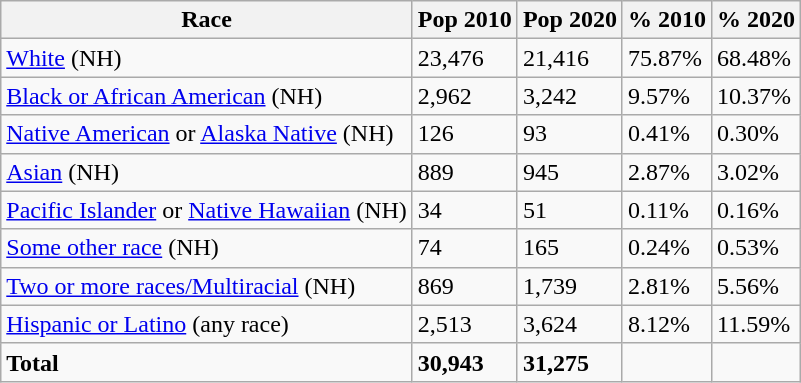<table class="wikitable">
<tr>
<th>Race</th>
<th>Pop 2010</th>
<th>Pop 2020</th>
<th>% 2010</th>
<th>% 2020</th>
</tr>
<tr>
<td><a href='#'>White</a> (NH)</td>
<td>23,476</td>
<td>21,416</td>
<td>75.87%</td>
<td>68.48%</td>
</tr>
<tr>
<td><a href='#'>Black or African American</a> (NH)</td>
<td>2,962</td>
<td>3,242</td>
<td>9.57%</td>
<td>10.37%</td>
</tr>
<tr>
<td><a href='#'>Native American</a> or <a href='#'>Alaska Native</a> (NH)</td>
<td>126</td>
<td>93</td>
<td>0.41%</td>
<td>0.30%</td>
</tr>
<tr>
<td><a href='#'>Asian</a> (NH)</td>
<td>889</td>
<td>945</td>
<td>2.87%</td>
<td>3.02%</td>
</tr>
<tr>
<td><a href='#'>Pacific Islander</a> or <a href='#'>Native Hawaiian</a> (NH)</td>
<td>34</td>
<td>51</td>
<td>0.11%</td>
<td>0.16%</td>
</tr>
<tr>
<td><a href='#'>Some other race</a> (NH)</td>
<td>74</td>
<td>165</td>
<td>0.24%</td>
<td>0.53%</td>
</tr>
<tr>
<td><a href='#'>Two or more races/Multiracial</a> (NH)</td>
<td>869</td>
<td>1,739</td>
<td>2.81%</td>
<td>5.56%</td>
</tr>
<tr>
<td><a href='#'>Hispanic or Latino</a> (any race)</td>
<td>2,513</td>
<td>3,624</td>
<td>8.12%</td>
<td>11.59%</td>
</tr>
<tr>
<td><strong>Total</strong></td>
<td><strong>30,943</strong></td>
<td><strong>31,275</strong></td>
<td></td>
</tr>
</table>
